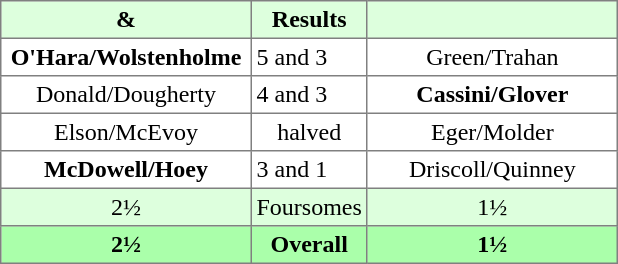<table border="1" cellpadding="3" style="border-collapse:collapse; text-align:center;">
<tr style="background:#ddffdd;">
<th width=160> & </th>
<th>Results</th>
<th width=160></th>
</tr>
<tr>
<td><strong>O'Hara/Wolstenholme</strong></td>
<td align=left> 5 and 3</td>
<td>Green/Trahan</td>
</tr>
<tr>
<td>Donald/Dougherty</td>
<td align=left> 4 and 3</td>
<td><strong>Cassini/Glover</strong></td>
</tr>
<tr>
<td>Elson/McEvoy</td>
<td>halved</td>
<td>Eger/Molder</td>
</tr>
<tr>
<td><strong>McDowell/Hoey</strong></td>
<td align=left> 3 and 1</td>
<td>Driscoll/Quinney</td>
</tr>
<tr style="background:#ddffdd;">
<td>2½</td>
<td>Foursomes</td>
<td>1½</td>
</tr>
<tr style="background:#aaffaa;">
<th>2½</th>
<th>Overall</th>
<th>1½</th>
</tr>
</table>
